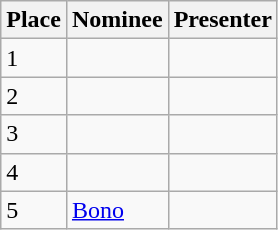<table class="wikitable sortable">
<tr>
<th>Place</th>
<th>Nominee</th>
<th>Presenter</th>
</tr>
<tr>
<td>1</td>
<td></td>
<td></td>
</tr>
<tr>
<td>2</td>
<td></td>
<td></td>
</tr>
<tr>
<td>3</td>
<td></td>
<td></td>
</tr>
<tr>
<td>4</td>
<td></td>
<td></td>
</tr>
<tr>
<td>5</td>
<td><a href='#'>Bono</a></td>
<td></td>
</tr>
</table>
